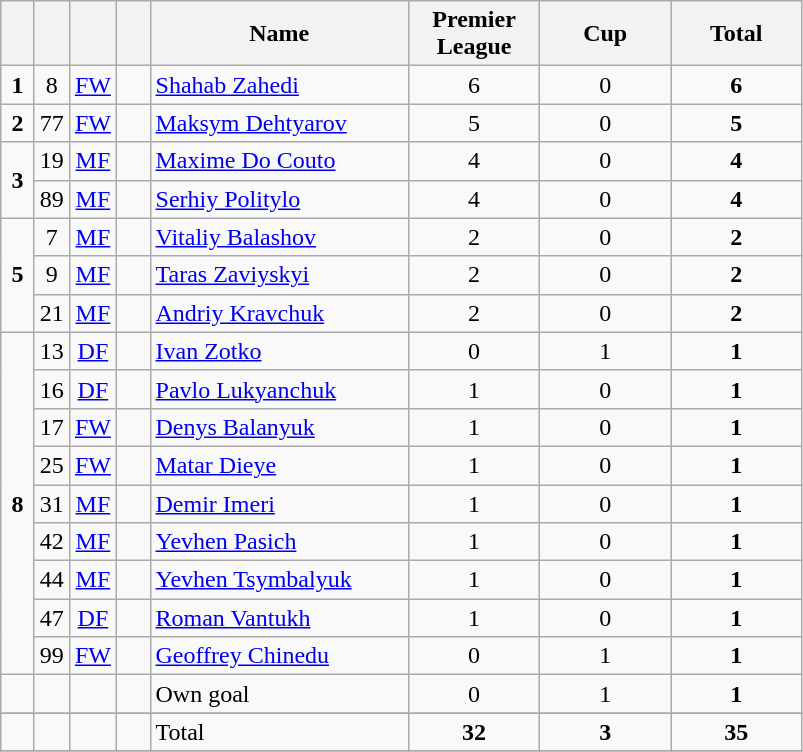<table class="wikitable" style="text-align:center">
<tr>
<th width=15></th>
<th width=15></th>
<th width=15></th>
<th width=15></th>
<th width=165>Name</th>
<th width=80><strong>Premier League</strong></th>
<th width=80><strong>Cup</strong></th>
<th width=80>Total</th>
</tr>
<tr>
<td><strong>1</strong></td>
<td>8</td>
<td><a href='#'>FW</a></td>
<td></td>
<td align=left><a href='#'>Shahab Zahedi</a></td>
<td>6</td>
<td>0</td>
<td><strong>6</strong></td>
</tr>
<tr>
<td><strong>2</strong></td>
<td>77</td>
<td><a href='#'>FW</a></td>
<td></td>
<td align=left><a href='#'>Maksym Dehtyarov</a></td>
<td>5</td>
<td>0</td>
<td><strong>5</strong></td>
</tr>
<tr>
<td rowspan=2><strong>3</strong></td>
<td>19</td>
<td><a href='#'>MF</a></td>
<td></td>
<td align=left><a href='#'>Maxime Do Couto</a></td>
<td>4</td>
<td>0</td>
<td><strong>4</strong></td>
</tr>
<tr>
<td>89</td>
<td><a href='#'>MF</a></td>
<td></td>
<td align=left><a href='#'>Serhiy Politylo</a></td>
<td>4</td>
<td>0</td>
<td><strong>4</strong></td>
</tr>
<tr>
<td rowspan=3><strong>5</strong></td>
<td>7</td>
<td><a href='#'>MF</a></td>
<td></td>
<td align=left><a href='#'>Vitaliy Balashov</a></td>
<td>2</td>
<td>0</td>
<td><strong>2</strong></td>
</tr>
<tr>
<td>9</td>
<td><a href='#'>MF</a></td>
<td></td>
<td align=left><a href='#'>Taras Zaviyskyi</a></td>
<td>2</td>
<td>0</td>
<td><strong>2</strong></td>
</tr>
<tr>
<td>21</td>
<td><a href='#'>MF</a></td>
<td></td>
<td align=left><a href='#'>Andriy Kravchuk</a></td>
<td>2</td>
<td>0</td>
<td><strong>2</strong></td>
</tr>
<tr>
<td rowspan=9><strong>8</strong></td>
<td>13</td>
<td><a href='#'>DF</a></td>
<td></td>
<td align=left><a href='#'>Ivan Zotko</a></td>
<td>0</td>
<td>1</td>
<td><strong>1</strong></td>
</tr>
<tr>
<td>16</td>
<td><a href='#'>DF</a></td>
<td></td>
<td align=left><a href='#'>Pavlo Lukyanchuk</a></td>
<td>1</td>
<td>0</td>
<td><strong>1</strong></td>
</tr>
<tr>
<td>17</td>
<td><a href='#'>FW</a></td>
<td></td>
<td align=left><a href='#'>Denys Balanyuk</a></td>
<td>1</td>
<td>0</td>
<td><strong>1</strong></td>
</tr>
<tr>
<td>25</td>
<td><a href='#'>FW</a></td>
<td></td>
<td align=left><a href='#'>Matar Dieye</a></td>
<td>1</td>
<td>0</td>
<td><strong>1</strong></td>
</tr>
<tr>
<td>31</td>
<td><a href='#'>MF</a></td>
<td></td>
<td align=left><a href='#'>Demir Imeri</a></td>
<td>1</td>
<td>0</td>
<td><strong>1</strong></td>
</tr>
<tr>
<td>42</td>
<td><a href='#'>MF</a></td>
<td></td>
<td align=left><a href='#'>Yevhen Pasich</a></td>
<td>1</td>
<td>0</td>
<td><strong>1</strong></td>
</tr>
<tr>
<td>44</td>
<td><a href='#'>MF</a></td>
<td></td>
<td align=left><a href='#'>Yevhen Tsymbalyuk</a></td>
<td>1</td>
<td>0</td>
<td><strong>1</strong></td>
</tr>
<tr>
<td>47</td>
<td><a href='#'>DF</a></td>
<td></td>
<td align=left><a href='#'>Roman Vantukh</a></td>
<td>1</td>
<td>0</td>
<td><strong>1</strong></td>
</tr>
<tr>
<td>99</td>
<td><a href='#'>FW</a></td>
<td></td>
<td align=left><a href='#'>Geoffrey Chinedu</a></td>
<td>0</td>
<td>1</td>
<td><strong>1</strong></td>
</tr>
<tr>
<td></td>
<td></td>
<td></td>
<td></td>
<td align=left>Own goal</td>
<td>0</td>
<td>1</td>
<td><strong>1</strong></td>
</tr>
<tr>
</tr>
<tr>
<td></td>
<td></td>
<td></td>
<td></td>
<td align=left>Total</td>
<td><strong>32</strong></td>
<td><strong>3</strong></td>
<td><strong>35</strong></td>
</tr>
<tr>
</tr>
</table>
